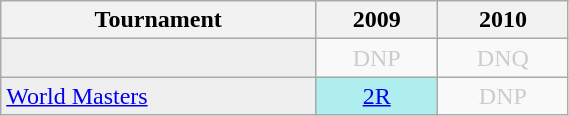<table class="wikitable" style="width:30%; margin:0">
<tr>
<th>Tournament</th>
<th>2009</th>
<th>2010</th>
</tr>
<tr>
<td style="background:#efefef;"></td>
<td style="text-align:center; color:#ccc;">DNP</td>
<td style="text-align:center; color:#ccc;">DNQ</td>
</tr>
<tr>
<td style="background:#efefef;"><a href='#'>World Masters</a></td>
<td style="text-align:center; background:#afeeee;"><a href='#'>2R</a></td>
<td style="text-align:center; color:#ccc;">DNP</td>
</tr>
</table>
